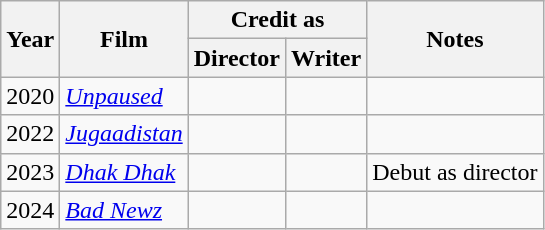<table class="wikitable">
<tr>
<th rowspan=2>Year</th>
<th rowspan=2>Film</th>
<th colspan="2">Credit as</th>
<th rowspan=2>Notes</th>
</tr>
<tr>
<th>Director</th>
<th>Writer</th>
</tr>
<tr>
<td>2020</td>
<td><em><a href='#'>Unpaused</a></em></td>
<td></td>
<td></td>
<td></td>
</tr>
<tr>
<td>2022</td>
<td><em><a href='#'>Jugaadistan</a></em></td>
<td></td>
<td></td>
<td></td>
</tr>
<tr>
<td>2023</td>
<td><em><a href='#'>Dhak Dhak</a></em></td>
<td></td>
<td></td>
<td>Debut as director</td>
</tr>
<tr>
<td>2024</td>
<td><a href='#'><em>Bad Newz</em></a></td>
<td></td>
<td></td>
<td></td>
</tr>
</table>
